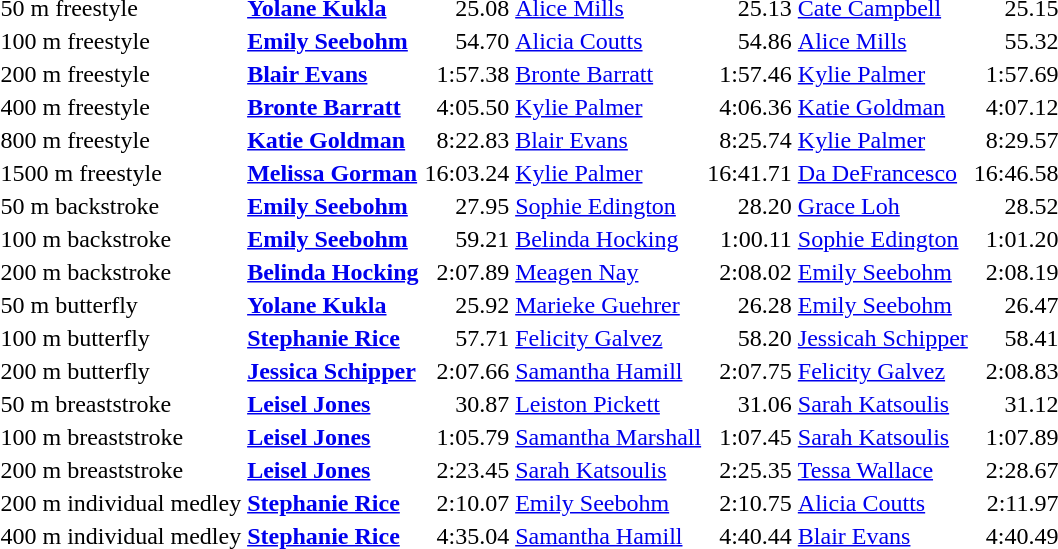<table>
<tr valign="top">
<td>50 m freestyle<br></td>
<td><strong><a href='#'>Yolane Kukla</a></strong></td>
<td align="right">25.08</td>
<td><a href='#'>Alice Mills</a></td>
<td align="right">25.13</td>
<td><a href='#'>Cate Campbell</a></td>
<td align="right">25.15</td>
</tr>
<tr valign="top">
<td>100 m freestyle<br></td>
<td><strong><a href='#'>Emily Seebohm</a></strong></td>
<td align="right">54.70</td>
<td><a href='#'>Alicia Coutts</a></td>
<td align="right">54.86</td>
<td><a href='#'>Alice Mills</a></td>
<td align="right">55.32</td>
</tr>
<tr valign="top">
<td>200 m freestyle<br></td>
<td><strong><a href='#'>Blair Evans</a></strong></td>
<td align="right">1:57.38</td>
<td><a href='#'>Bronte Barratt</a></td>
<td align="right">1:57.46</td>
<td><a href='#'>Kylie Palmer</a></td>
<td align="right">1:57.69</td>
</tr>
<tr valign="top">
<td>400 m freestyle<br></td>
<td><strong><a href='#'>Bronte Barratt</a></strong></td>
<td align="right">4:05.50</td>
<td><a href='#'>Kylie Palmer</a></td>
<td align="right">4:06.36</td>
<td><a href='#'>Katie Goldman</a></td>
<td align="right">4:07.12</td>
</tr>
<tr valign="top">
<td>800 m freestyle<br></td>
<td><strong><a href='#'>Katie Goldman</a></strong></td>
<td align="right">8:22.83</td>
<td><a href='#'>Blair Evans</a></td>
<td align="right">8:25.74</td>
<td><a href='#'>Kylie Palmer</a></td>
<td align="right">8:29.57</td>
</tr>
<tr valign="top">
<td>1500 m freestyle<br></td>
<td><strong><a href='#'>Melissa Gorman</a></strong></td>
<td align="right">16:03.24</td>
<td><a href='#'>Kylie Palmer</a></td>
<td align="right">16:41.71</td>
<td><a href='#'>Da DeFrancesco</a></td>
<td align="right">16:46.58</td>
</tr>
<tr valign="top">
<td>50 m backstroke<br></td>
<td><strong><a href='#'>Emily Seebohm</a></strong></td>
<td align="right">27.95</td>
<td><a href='#'>Sophie Edington</a></td>
<td align="right">28.20</td>
<td><a href='#'>Grace Loh</a></td>
<td align="right">28.52</td>
</tr>
<tr valign="top">
<td>100 m backstroke<br></td>
<td><strong><a href='#'>Emily Seebohm</a></strong></td>
<td align="right">59.21</td>
<td><a href='#'>Belinda Hocking</a></td>
<td align="right">1:00.11</td>
<td><a href='#'>Sophie Edington</a></td>
<td align="right">1:01.20</td>
</tr>
<tr valign="top">
<td>200 m backstroke<br></td>
<td><strong><a href='#'>Belinda Hocking</a></strong></td>
<td align="right">2:07.89</td>
<td><a href='#'>Meagen Nay</a></td>
<td align="right">2:08.02</td>
<td><a href='#'>Emily Seebohm</a></td>
<td align="right">2:08.19</td>
</tr>
<tr valign="top">
<td>50 m butterfly<br></td>
<td><strong><a href='#'>Yolane Kukla</a></strong></td>
<td align="right">25.92</td>
<td><a href='#'>Marieke Guehrer</a></td>
<td align="right">26.28</td>
<td><a href='#'>Emily Seebohm</a></td>
<td align="right">26.47</td>
</tr>
<tr valign="top">
<td>100 m butterfly<br></td>
<td><strong><a href='#'>Stephanie Rice</a></strong></td>
<td align="right">57.71</td>
<td><a href='#'>Felicity Galvez</a></td>
<td align="right">58.20</td>
<td><a href='#'>Jessicah Schipper</a></td>
<td align="right">58.41</td>
</tr>
<tr valign="top">
<td>200 m butterfly<br></td>
<td><strong><a href='#'>Jessica Schipper</a></strong></td>
<td align="right">2:07.66</td>
<td><a href='#'>Samantha Hamill</a></td>
<td align="right">2:07.75</td>
<td><a href='#'>Felicity Galvez</a></td>
<td align="right">2:08.83</td>
</tr>
<tr valign="top">
<td>50 m breaststroke<br></td>
<td><strong><a href='#'>Leisel Jones</a></strong></td>
<td align="right">30.87</td>
<td><a href='#'>Leiston Pickett</a></td>
<td align="right">31.06</td>
<td><a href='#'>Sarah Katsoulis</a></td>
<td align="right">31.12</td>
</tr>
<tr valign="top">
<td>100 m breaststroke<br></td>
<td><strong><a href='#'>Leisel Jones</a></strong></td>
<td align="right">1:05.79</td>
<td><a href='#'>Samantha Marshall</a></td>
<td align="right">1:07.45</td>
<td><a href='#'>Sarah Katsoulis</a></td>
<td align="right">1:07.89</td>
</tr>
<tr valign="top">
<td>200 m breaststroke<br></td>
<td><strong><a href='#'>Leisel Jones</a></strong></td>
<td align="right">2:23.45</td>
<td><a href='#'>Sarah Katsoulis</a></td>
<td align="right">2:25.35</td>
<td><a href='#'>Tessa Wallace</a></td>
<td align="right">2:28.67</td>
</tr>
<tr valign="top">
<td>200 m individual medley<br></td>
<td><strong><a href='#'>Stephanie Rice</a></strong></td>
<td align="right">2:10.07</td>
<td><a href='#'>Emily Seebohm</a></td>
<td align="right">2:10.75</td>
<td><a href='#'>Alicia Coutts</a></td>
<td align="right">2:11.97</td>
</tr>
<tr valign="top">
<td>400 m individual medley<br></td>
<td><strong><a href='#'>Stephanie Rice</a></strong></td>
<td align="right">4:35.04</td>
<td><a href='#'>Samantha Hamill</a></td>
<td align="right">4:40.44</td>
<td><a href='#'>Blair Evans</a></td>
<td align="right">4:40.49</td>
</tr>
</table>
